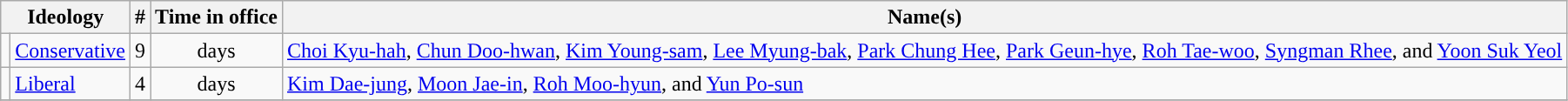<table class=wikitable>
<tr>
<th colspan=2>Ideology</th>
<th><abbr>#</abbr></th>
<th>Time in office</th>
<th>Name(s)</th>
</tr>
<tr>
<td style="background-color:"></td>
<td><a href='#'>Conservative</a></td>
<td style="text-align: center;">9</td>
<td style="text-align: center;"> days</td>
<td><a href='#'>Choi Kyu-hah</a>, <a href='#'>Chun Doo-hwan</a>, <a href='#'>Kim Young-sam</a>, <a href='#'>Lee Myung-bak</a>, <a href='#'>Park Chung Hee</a>, <a href='#'>Park Geun-hye</a>, <a href='#'>Roh Tae-woo</a>, <a href='#'>Syngman Rhee</a>, and <a href='#'>Yoon Suk Yeol</a></td>
</tr>
<tr>
<td style="background: "></td>
<td><a href='#'>Liberal</a></td>
<td style="text-align: center;">4</td>
<td style="text-align: center;"> days</td>
<td><a href='#'>Kim Dae-jung</a>, <a href='#'>Moon Jae-in</a>, <a href='#'>Roh Moo-hyun</a>, and <a href='#'>Yun Po-sun</a></td>
</tr>
<tr>
</tr>
</table>
